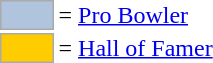<table>
<tr>
<td style="background-color:lightsteelblue; border:1px solid #aaaaaa; width:2em;"></td>
<td>= <a href='#'>Pro Bowler</a></td>
</tr>
<tr>
<td style="background-color:#FFCC00; border:1px solid #aaaaaa; width:2em;"></td>
<td>= <a href='#'>Hall of Famer</a></td>
</tr>
</table>
